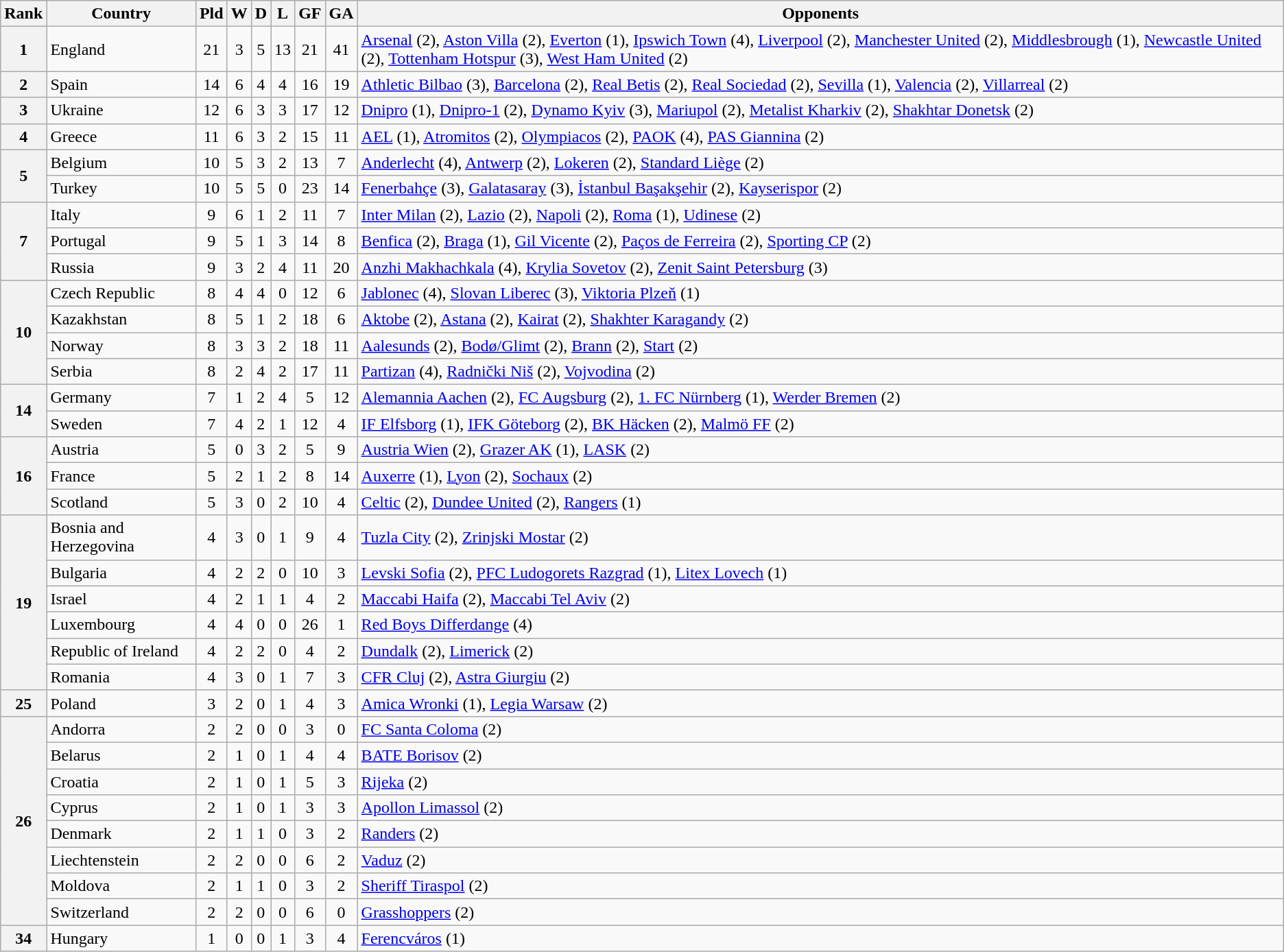<table class="wikitable sortable" style="text-align: center">
<tr>
<th>Rank</th>
<th>Country</th>
<th>Pld</th>
<th>W</th>
<th>D</th>
<th>L</th>
<th>GF</th>
<th>GA</th>
<th>Opponents</th>
</tr>
<tr>
<th>1</th>
<td align=left> England</td>
<td>21</td>
<td>3</td>
<td>5</td>
<td>13</td>
<td>21</td>
<td>41</td>
<td align=left><a href='#'>Arsenal</a> (2), <a href='#'>Aston Villa</a> (2), <a href='#'>Everton</a> (1), <a href='#'>Ipswich Town</a> (4), <a href='#'>Liverpool</a> (2), <a href='#'>Manchester United</a> (2), <a href='#'>Middlesbrough</a> (1), <a href='#'>Newcastle United</a> (2), <a href='#'>Tottenham Hotspur</a> (3), <a href='#'>West Ham United</a> (2)</td>
</tr>
<tr>
<th>2</th>
<td align=left> Spain</td>
<td>14</td>
<td>6</td>
<td>4</td>
<td>4</td>
<td>16</td>
<td>19</td>
<td align=left><a href='#'>Athletic Bilbao</a> (3), <a href='#'>Barcelona</a> (2), <a href='#'>Real Betis</a> (2), <a href='#'>Real Sociedad</a> (2), <a href='#'>Sevilla</a> (1), <a href='#'>Valencia</a> (2), <a href='#'>Villarreal</a> (2)</td>
</tr>
<tr>
<th>3</th>
<td align=left> Ukraine</td>
<td>12</td>
<td>6</td>
<td>3</td>
<td>3</td>
<td>17</td>
<td>12</td>
<td align=left><a href='#'>Dnipro</a> (1), <a href='#'>Dnipro-1</a> (2), <a href='#'>Dynamo Kyiv</a> (3), <a href='#'>Mariupol</a> (2), <a href='#'>Metalist Kharkiv</a> (2), <a href='#'>Shakhtar Donetsk</a> (2)</td>
</tr>
<tr>
<th>4</th>
<td align=left> Greece</td>
<td>11</td>
<td>6</td>
<td>3</td>
<td>2</td>
<td>15</td>
<td>11</td>
<td align=left><a href='#'>AEL</a> (1), <a href='#'>Atromitos</a> (2), <a href='#'>Olympiacos</a> (2), <a href='#'>PAOK</a> (4), <a href='#'>PAS Giannina</a> (2)</td>
</tr>
<tr>
<th rowspan=2>5</th>
<td align=left> Belgium</td>
<td>10</td>
<td>5</td>
<td>3</td>
<td>2</td>
<td>13</td>
<td>7</td>
<td align=left><a href='#'>Anderlecht</a> (4), <a href='#'>Antwerp</a> (2), <a href='#'>Lokeren</a> (2), <a href='#'>Standard Liège</a> (2)</td>
</tr>
<tr>
<td align=left> Turkey</td>
<td>10</td>
<td>5</td>
<td>5</td>
<td>0</td>
<td>23</td>
<td>14</td>
<td align=left><a href='#'>Fenerbahçe</a> (3), <a href='#'>Galatasaray</a> (3), <a href='#'>İstanbul Başakşehir</a> (2), <a href='#'>Kayserispor</a> (2)</td>
</tr>
<tr>
<th rowspan=3>7</th>
<td align=left> Italy</td>
<td>9</td>
<td>6</td>
<td>1</td>
<td>2</td>
<td>11</td>
<td>7</td>
<td align=left><a href='#'>Inter Milan</a> (2), <a href='#'>Lazio</a> (2), <a href='#'>Napoli</a> (2), <a href='#'>Roma</a> (1), <a href='#'>Udinese</a> (2)</td>
</tr>
<tr>
<td align=left> Portugal</td>
<td>9</td>
<td>5</td>
<td>1</td>
<td>3</td>
<td>14</td>
<td>8</td>
<td align=left><a href='#'>Benfica</a> (2), <a href='#'>Braga</a> (1), <a href='#'>Gil Vicente</a> (2), <a href='#'>Paços de Ferreira</a> (2), <a href='#'>Sporting CP</a> (2)</td>
</tr>
<tr>
<td align=left> Russia</td>
<td>9</td>
<td>3</td>
<td>2</td>
<td>4</td>
<td>11</td>
<td>20</td>
<td align=left><a href='#'>Anzhi Makhachkala</a> (4), <a href='#'>Krylia Sovetov</a> (2), <a href='#'>Zenit Saint Petersburg</a> (3)</td>
</tr>
<tr>
<th rowspan=4>10</th>
<td align=left> Czech Republic</td>
<td>8</td>
<td>4</td>
<td>4</td>
<td>0</td>
<td>12</td>
<td>6</td>
<td align=left><a href='#'>Jablonec</a> (4), <a href='#'>Slovan Liberec</a> (3), <a href='#'>Viktoria Plzeň</a> (1)</td>
</tr>
<tr>
<td align=left> Kazakhstan</td>
<td>8</td>
<td>5</td>
<td>1</td>
<td>2</td>
<td>18</td>
<td>6</td>
<td align=left><a href='#'>Aktobe</a> (2), <a href='#'>Astana</a> (2), <a href='#'>Kairat</a> (2), <a href='#'>Shakhter Karagandy</a> (2)</td>
</tr>
<tr>
<td align=left> Norway</td>
<td>8</td>
<td>3</td>
<td>3</td>
<td>2</td>
<td>18</td>
<td>11</td>
<td align=left><a href='#'>Aalesunds</a> (2), <a href='#'>Bodø/Glimt</a> (2), <a href='#'>Brann</a> (2), <a href='#'>Start</a> (2)</td>
</tr>
<tr>
<td align=left> Serbia</td>
<td>8</td>
<td>2</td>
<td>4</td>
<td>2</td>
<td>17</td>
<td>11</td>
<td align=left><a href='#'>Partizan</a> (4), <a href='#'>Radnički Niš</a> (2), <a href='#'>Vojvodina</a> (2)</td>
</tr>
<tr>
<th rowspan=2>14</th>
<td align=left> Germany</td>
<td>7</td>
<td>1</td>
<td>2</td>
<td>4</td>
<td>5</td>
<td>12</td>
<td align=left><a href='#'>Alemannia Aachen</a> (2), <a href='#'>FC Augsburg</a> (2), <a href='#'>1. FC Nürnberg</a> (1), <a href='#'>Werder Bremen</a> (2)</td>
</tr>
<tr>
<td align=left> Sweden</td>
<td>7</td>
<td>4</td>
<td>2</td>
<td>1</td>
<td>12</td>
<td>4</td>
<td align=left><a href='#'>IF Elfsborg</a> (1), <a href='#'>IFK Göteborg</a> (2), <a href='#'>BK Häcken</a> (2), <a href='#'>Malmö FF</a> (2)</td>
</tr>
<tr>
<th rowspan=3>16</th>
<td align=left> Austria</td>
<td>5</td>
<td>0</td>
<td>3</td>
<td>2</td>
<td>5</td>
<td>9</td>
<td align=left><a href='#'>Austria Wien</a> (2), <a href='#'>Grazer AK</a> (1), <a href='#'>LASK</a> (2)</td>
</tr>
<tr>
<td align=left> France</td>
<td>5</td>
<td>2</td>
<td>1</td>
<td>2</td>
<td>8</td>
<td>14</td>
<td align=left><a href='#'>Auxerre</a> (1), <a href='#'>Lyon</a> (2), <a href='#'>Sochaux</a> (2)</td>
</tr>
<tr>
<td align=left> Scotland</td>
<td>5</td>
<td>3</td>
<td>0</td>
<td>2</td>
<td>10</td>
<td>4</td>
<td align=left><a href='#'>Celtic</a> (2), <a href='#'>Dundee United</a> (2), <a href='#'>Rangers</a> (1)</td>
</tr>
<tr>
<th rowspan=6>19</th>
<td align=left> Bosnia and Herzegovina</td>
<td>4</td>
<td>3</td>
<td>0</td>
<td>1</td>
<td>9</td>
<td>4</td>
<td align=left><a href='#'>Tuzla City</a> (2), <a href='#'>Zrinjski Mostar</a> (2)</td>
</tr>
<tr>
<td align=left> Bulgaria</td>
<td>4</td>
<td>2</td>
<td>2</td>
<td>0</td>
<td>10</td>
<td>3</td>
<td align=left><a href='#'>Levski Sofia</a> (2), <a href='#'>PFC Ludogorets Razgrad</a> (1), <a href='#'>Litex Lovech</a> (1)</td>
</tr>
<tr>
<td align=left> Israel</td>
<td>4</td>
<td>2</td>
<td>1</td>
<td>1</td>
<td>4</td>
<td>2</td>
<td align=left><a href='#'>Maccabi Haifa</a> (2), <a href='#'>Maccabi Tel Aviv</a> (2)</td>
</tr>
<tr>
<td align=left> Luxembourg</td>
<td>4</td>
<td>4</td>
<td>0</td>
<td>0</td>
<td>26</td>
<td>1</td>
<td align=left><a href='#'>Red Boys Differdange</a> (4)</td>
</tr>
<tr>
<td align=left> Republic of Ireland</td>
<td>4</td>
<td>2</td>
<td>2</td>
<td>0</td>
<td>4</td>
<td>2</td>
<td align=left><a href='#'>Dundalk</a> (2), <a href='#'>Limerick</a> (2)</td>
</tr>
<tr>
<td align=left> Romania</td>
<td>4</td>
<td>3</td>
<td>0</td>
<td>1</td>
<td>7</td>
<td>3</td>
<td align=left><a href='#'>CFR Cluj</a> (2), <a href='#'>Astra Giurgiu</a> (2)</td>
</tr>
<tr>
<th>25</th>
<td align=left> Poland</td>
<td>3</td>
<td>2</td>
<td>0</td>
<td>1</td>
<td>4</td>
<td>3</td>
<td align=left><a href='#'>Amica Wronki</a> (1), <a href='#'>Legia Warsaw</a> (2)</td>
</tr>
<tr>
<th rowspan=8>26</th>
<td align=left> Andorra</td>
<td>2</td>
<td>2</td>
<td>0</td>
<td>0</td>
<td>3</td>
<td>0</td>
<td align=left><a href='#'>FC Santa Coloma</a> (2)</td>
</tr>
<tr>
<td align=left> Belarus</td>
<td>2</td>
<td>1</td>
<td>0</td>
<td>1</td>
<td>4</td>
<td>4</td>
<td align=left><a href='#'>BATE Borisov</a> (2)</td>
</tr>
<tr>
<td align=left> Croatia</td>
<td>2</td>
<td>1</td>
<td>0</td>
<td>1</td>
<td>5</td>
<td>3</td>
<td align=left><a href='#'>Rijeka</a> (2)</td>
</tr>
<tr>
<td align=left> Cyprus</td>
<td>2</td>
<td>1</td>
<td>0</td>
<td>1</td>
<td>3</td>
<td>3</td>
<td align=left><a href='#'>Apollon Limassol</a> (2)</td>
</tr>
<tr>
<td align=left> Denmark</td>
<td>2</td>
<td>1</td>
<td>1</td>
<td>0</td>
<td>3</td>
<td>2</td>
<td align=left><a href='#'>Randers</a> (2)</td>
</tr>
<tr>
<td align=left> Liechtenstein</td>
<td>2</td>
<td>2</td>
<td>0</td>
<td>0</td>
<td>6</td>
<td>2</td>
<td align=left><a href='#'>Vaduz</a> (2)</td>
</tr>
<tr>
<td align=left> Moldova</td>
<td>2</td>
<td>1</td>
<td>1</td>
<td>0</td>
<td>3</td>
<td>2</td>
<td align=left><a href='#'>Sheriff Tiraspol</a> (2)</td>
</tr>
<tr>
<td align=left> Switzerland</td>
<td>2</td>
<td>2</td>
<td>0</td>
<td>0</td>
<td>6</td>
<td>0</td>
<td align=left><a href='#'>Grasshoppers</a> (2)</td>
</tr>
<tr>
<th>34</th>
<td align=left> Hungary</td>
<td>1</td>
<td>0</td>
<td>0</td>
<td>1</td>
<td>3</td>
<td>4</td>
<td align=left><a href='#'>Ferencváros</a> (1)</td>
</tr>
</table>
